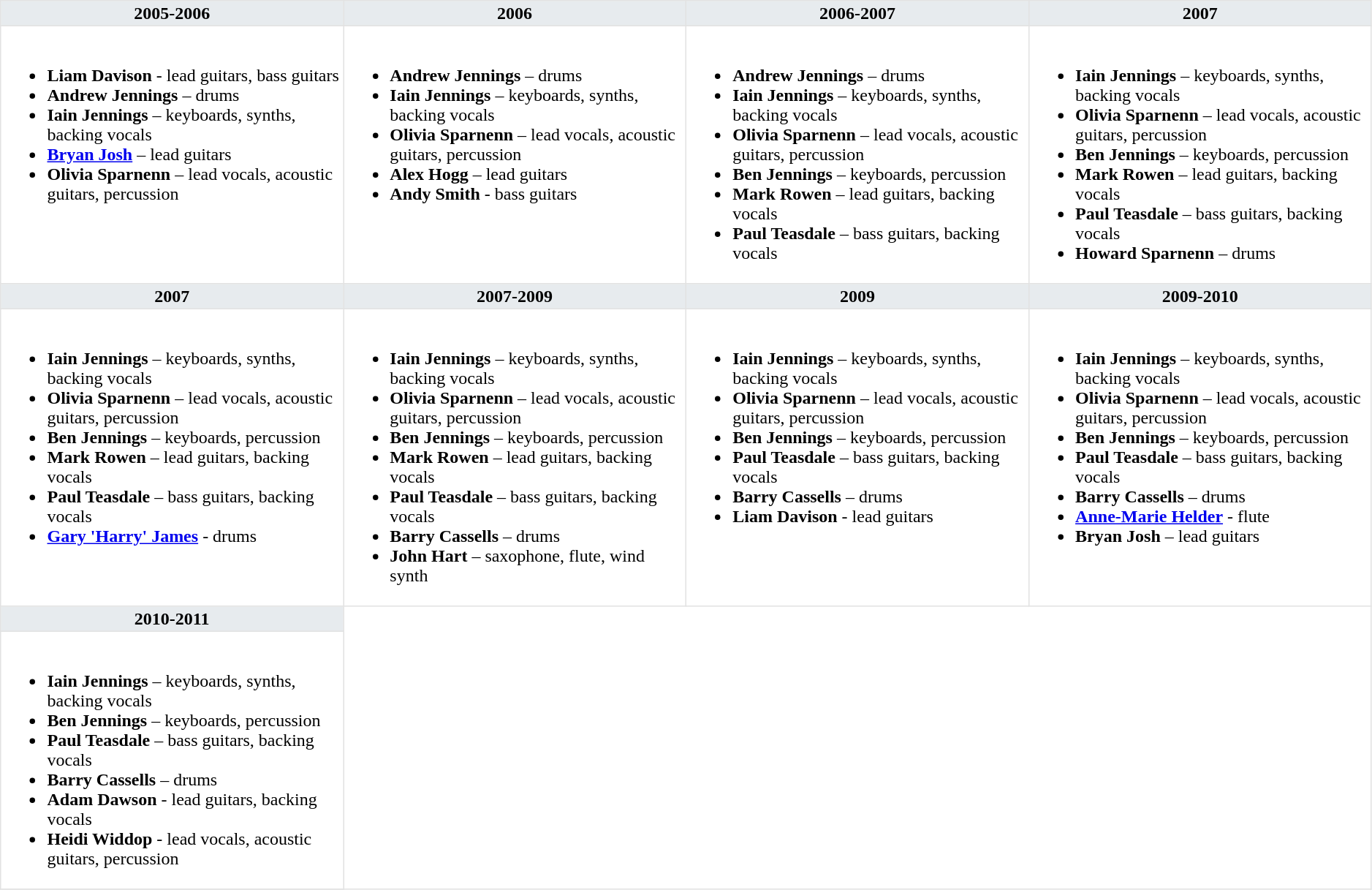<table class="toccolours" border=1 cellpadding=2 cellspacing=0 style="float: width: 375px; margin: 0 0 1em 1em; border-collapse: collapse; border: 1px solid #E2E2E2;" width=99%>
<tr>
<th bgcolor="#E7EBEE" valign=top width=25%>2005-2006</th>
<th bgcolor="#E7EBEE" valign=top width=25%>2006</th>
<th bgcolor="#E7EBEE" valign=top width=25%>2006-2007</th>
<th bgcolor="#E7EBEE" valign=top width=25%>2007</th>
</tr>
<tr>
<td valign=top><br><ul><li><strong>Liam Davison</strong> - lead guitars, bass guitars</li><li><strong>Andrew Jennings</strong> – drums</li><li><strong>Iain Jennings</strong> – keyboards, synths, backing vocals</li><li><strong><a href='#'>Bryan Josh</a></strong> – lead guitars</li><li><strong>Olivia Sparnenn</strong> – lead vocals, acoustic guitars, percussion</li></ul></td>
<td valign=top><br><ul><li><strong>Andrew Jennings</strong> – drums</li><li><strong>Iain Jennings</strong> – keyboards, synths, backing vocals</li><li><strong>Olivia Sparnenn</strong> – lead vocals, acoustic guitars, percussion</li><li><strong>Alex Hogg</strong> – lead guitars</li><li><strong>Andy Smith</strong> - bass guitars</li></ul></td>
<td valign=top><br><ul><li><strong>Andrew Jennings</strong> – drums</li><li><strong>Iain Jennings</strong> – keyboards, synths, backing vocals</li><li><strong>Olivia Sparnenn</strong> – lead vocals, acoustic guitars, percussion</li><li><strong>Ben Jennings</strong> – keyboards, percussion</li><li><strong>Mark Rowen</strong> – lead guitars, backing vocals</li><li><strong>Paul Teasdale</strong> – bass guitars, backing vocals</li></ul></td>
<td valign=top><br><ul><li><strong>Iain Jennings</strong> – keyboards, synths, backing vocals</li><li><strong>Olivia Sparnenn</strong> – lead vocals, acoustic guitars, percussion</li><li><strong>Ben Jennings</strong> – keyboards, percussion</li><li><strong>Mark Rowen</strong> – lead guitars, backing vocals</li><li><strong>Paul Teasdale</strong> – bass guitars, backing vocals</li><li><strong>Howard Sparnenn</strong> – drums</li></ul></td>
</tr>
<tr>
<th bgcolor="#E7EBEE" valign=top width=25%>2007</th>
<th bgcolor="#E7EBEE" valign=top width=25%>2007-2009</th>
<th bgcolor="#E7EBEE" valign=top width=25%>2009</th>
<th bgcolor="#E7EBEE" valign=top width=25%>2009-2010</th>
</tr>
<tr>
<td valign=top><br><ul><li><strong>Iain Jennings</strong> – keyboards, synths, backing vocals</li><li><strong>Olivia Sparnenn</strong> – lead vocals, acoustic guitars, percussion</li><li><strong>Ben Jennings</strong> – keyboards, percussion</li><li><strong>Mark Rowen</strong> – lead guitars, backing vocals</li><li><strong>Paul Teasdale</strong> – bass guitars, backing vocals</li><li><strong><a href='#'>Gary 'Harry' James</a></strong> - drums</li></ul></td>
<td valign=top><br><ul><li><strong>Iain Jennings</strong> – keyboards, synths, backing vocals</li><li><strong>Olivia Sparnenn</strong> – lead vocals, acoustic guitars, percussion</li><li><strong>Ben Jennings</strong> – keyboards, percussion</li><li><strong>Mark Rowen</strong> – lead guitars, backing vocals</li><li><strong>Paul Teasdale</strong> – bass guitars, backing vocals</li><li><strong>Barry Cassells</strong> – drums</li><li><strong>John Hart</strong> – saxophone, flute, wind synth</li></ul></td>
<td valign=top><br><ul><li><strong>Iain Jennings</strong> – keyboards, synths, backing vocals</li><li><strong>Olivia Sparnenn</strong> – lead vocals, acoustic guitars, percussion</li><li><strong>Ben Jennings</strong> – keyboards, percussion</li><li><strong>Paul Teasdale</strong> – bass guitars, backing vocals</li><li><strong>Barry Cassells</strong> – drums</li><li><strong>Liam Davison</strong> - lead guitars</li></ul></td>
<td valign=top><br><ul><li><strong>Iain Jennings</strong> – keyboards, synths, backing vocals</li><li><strong>Olivia Sparnenn</strong> – lead vocals, acoustic guitars, percussion</li><li><strong>Ben Jennings</strong> – keyboards, percussion</li><li><strong>Paul Teasdale</strong> – bass guitars, backing vocals</li><li><strong>Barry Cassells</strong> – drums</li><li><strong><a href='#'>Anne-Marie Helder</a></strong> - flute</li><li><strong>Bryan Josh</strong> – lead guitars</li></ul></td>
</tr>
<tr>
<th bgcolor="#E7EBEE" valign=top width=25%>2010-2011</th>
</tr>
<tr>
<td valign=top><br><ul><li><strong>Iain Jennings</strong> – keyboards, synths, backing vocals</li><li><strong>Ben Jennings</strong> – keyboards, percussion</li><li><strong>Paul Teasdale</strong> – bass guitars, backing vocals</li><li><strong>Barry Cassells</strong> – drums</li><li><strong>Adam Dawson</strong> - lead guitars, backing vocals</li><li><strong>Heidi Widdop</strong> - lead vocals, acoustic guitars, percussion</li></ul></td>
</tr>
<tr>
</tr>
</table>
